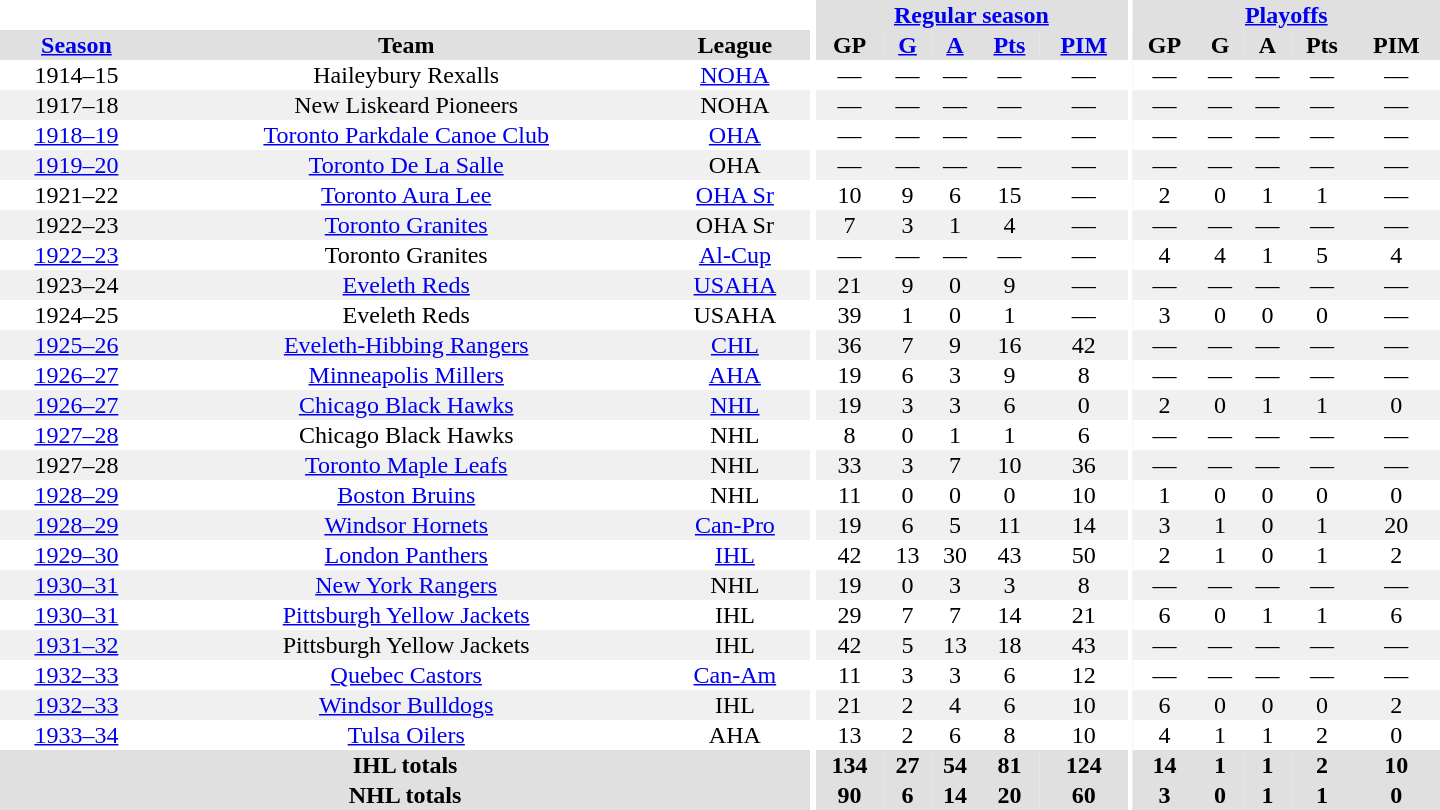<table border="0" cellpadding="1" cellspacing="0" style="text-align:center; width:60em">
<tr bgcolor="#e0e0e0">
<th colspan="3" bgcolor="#ffffff"></th>
<th rowspan="100" bgcolor="#ffffff"></th>
<th colspan="5"><a href='#'>Regular season</a></th>
<th rowspan="100" bgcolor="#ffffff"></th>
<th colspan="5"><a href='#'>Playoffs</a></th>
</tr>
<tr bgcolor="#e0e0e0">
<th><a href='#'>Season</a></th>
<th>Team</th>
<th>League</th>
<th>GP</th>
<th><a href='#'>G</a></th>
<th><a href='#'>A</a></th>
<th><a href='#'>Pts</a></th>
<th><a href='#'>PIM</a></th>
<th>GP</th>
<th>G</th>
<th>A</th>
<th>Pts</th>
<th>PIM</th>
</tr>
<tr>
<td>1914–15</td>
<td>Haileybury Rexalls</td>
<td><a href='#'>NOHA</a></td>
<td>—</td>
<td>—</td>
<td>—</td>
<td>—</td>
<td>—</td>
<td>—</td>
<td>—</td>
<td>—</td>
<td>—</td>
<td>—</td>
</tr>
<tr bgcolor="#f0f0f0">
<td>1917–18</td>
<td>New Liskeard Pioneers</td>
<td>NOHA</td>
<td>—</td>
<td>—</td>
<td>—</td>
<td>—</td>
<td>—</td>
<td>—</td>
<td>—</td>
<td>—</td>
<td>—</td>
<td>—</td>
</tr>
<tr>
<td><a href='#'>1918–19</a></td>
<td><a href='#'>Toronto Parkdale Canoe Club</a></td>
<td><a href='#'>OHA</a></td>
<td>—</td>
<td>—</td>
<td>—</td>
<td>—</td>
<td>—</td>
<td>—</td>
<td>—</td>
<td>—</td>
<td>—</td>
<td>—</td>
</tr>
<tr bgcolor="#f0f0f0">
<td><a href='#'>1919–20</a></td>
<td><a href='#'>Toronto De La Salle</a></td>
<td>OHA</td>
<td>—</td>
<td>—</td>
<td>—</td>
<td>—</td>
<td>—</td>
<td>—</td>
<td>—</td>
<td>—</td>
<td>—</td>
<td>—</td>
</tr>
<tr>
<td>1921–22</td>
<td><a href='#'>Toronto Aura Lee</a></td>
<td><a href='#'>OHA Sr</a></td>
<td>10</td>
<td>9</td>
<td>6</td>
<td>15</td>
<td>—</td>
<td>2</td>
<td>0</td>
<td>1</td>
<td>1</td>
<td>—</td>
</tr>
<tr bgcolor="#f0f0f0">
<td>1922–23</td>
<td><a href='#'>Toronto Granites</a></td>
<td>OHA Sr</td>
<td>7</td>
<td>3</td>
<td>1</td>
<td>4</td>
<td>—</td>
<td>—</td>
<td>—</td>
<td>—</td>
<td>—</td>
<td>—</td>
</tr>
<tr>
<td><a href='#'>1922–23</a></td>
<td>Toronto Granites</td>
<td><a href='#'>Al-Cup</a></td>
<td>—</td>
<td>—</td>
<td>—</td>
<td>—</td>
<td>—</td>
<td>4</td>
<td>4</td>
<td>1</td>
<td>5</td>
<td>4</td>
</tr>
<tr bgcolor="#f0f0f0">
<td>1923–24</td>
<td><a href='#'>Eveleth Reds</a></td>
<td><a href='#'>USAHA</a></td>
<td>21</td>
<td>9</td>
<td>0</td>
<td>9</td>
<td>—</td>
<td>—</td>
<td>—</td>
<td>—</td>
<td>—</td>
<td>—</td>
</tr>
<tr>
<td>1924–25</td>
<td>Eveleth Reds</td>
<td>USAHA</td>
<td>39</td>
<td>1</td>
<td>0</td>
<td>1</td>
<td>—</td>
<td>3</td>
<td>0</td>
<td>0</td>
<td>0</td>
<td>—</td>
</tr>
<tr bgcolor="#f0f0f0">
<td><a href='#'>1925–26</a></td>
<td><a href='#'>Eveleth-Hibbing Rangers</a></td>
<td><a href='#'>CHL</a></td>
<td>36</td>
<td>7</td>
<td>9</td>
<td>16</td>
<td>42</td>
<td>—</td>
<td>—</td>
<td>—</td>
<td>—</td>
<td>—</td>
</tr>
<tr>
<td><a href='#'>1926–27</a></td>
<td><a href='#'>Minneapolis Millers</a></td>
<td><a href='#'>AHA</a></td>
<td>19</td>
<td>6</td>
<td>3</td>
<td>9</td>
<td>8</td>
<td>—</td>
<td>—</td>
<td>—</td>
<td>—</td>
<td>—</td>
</tr>
<tr bgcolor="#f0f0f0">
<td><a href='#'>1926–27</a></td>
<td><a href='#'>Chicago Black Hawks</a></td>
<td><a href='#'>NHL</a></td>
<td>19</td>
<td>3</td>
<td>3</td>
<td>6</td>
<td>0</td>
<td>2</td>
<td>0</td>
<td>1</td>
<td>1</td>
<td>0</td>
</tr>
<tr>
<td><a href='#'>1927–28</a></td>
<td>Chicago Black Hawks</td>
<td>NHL</td>
<td>8</td>
<td>0</td>
<td>1</td>
<td>1</td>
<td>6</td>
<td>—</td>
<td>—</td>
<td>—</td>
<td>—</td>
<td>—</td>
</tr>
<tr bgcolor="#f0f0f0">
<td>1927–28</td>
<td><a href='#'>Toronto Maple Leafs</a></td>
<td>NHL</td>
<td>33</td>
<td>3</td>
<td>7</td>
<td>10</td>
<td>36</td>
<td>—</td>
<td>—</td>
<td>—</td>
<td>—</td>
<td>—</td>
</tr>
<tr>
<td><a href='#'>1928–29</a></td>
<td><a href='#'>Boston Bruins</a></td>
<td>NHL</td>
<td>11</td>
<td>0</td>
<td>0</td>
<td>0</td>
<td>10</td>
<td>1</td>
<td>0</td>
<td>0</td>
<td>0</td>
<td>0</td>
</tr>
<tr bgcolor="#f0f0f0">
<td><a href='#'>1928–29</a></td>
<td><a href='#'>Windsor Hornets</a></td>
<td><a href='#'>Can-Pro</a></td>
<td>19</td>
<td>6</td>
<td>5</td>
<td>11</td>
<td>14</td>
<td>3</td>
<td>1</td>
<td>0</td>
<td>1</td>
<td>20</td>
</tr>
<tr>
<td><a href='#'>1929–30</a></td>
<td><a href='#'>London Panthers</a></td>
<td><a href='#'>IHL</a></td>
<td>42</td>
<td>13</td>
<td>30</td>
<td>43</td>
<td>50</td>
<td>2</td>
<td>1</td>
<td>0</td>
<td>1</td>
<td>2</td>
</tr>
<tr bgcolor="#f0f0f0">
<td><a href='#'>1930–31</a></td>
<td><a href='#'>New York Rangers</a></td>
<td>NHL</td>
<td>19</td>
<td>0</td>
<td>3</td>
<td>3</td>
<td>8</td>
<td>—</td>
<td>—</td>
<td>—</td>
<td>—</td>
<td>—</td>
</tr>
<tr>
<td><a href='#'>1930–31</a></td>
<td><a href='#'>Pittsburgh Yellow Jackets</a></td>
<td>IHL</td>
<td>29</td>
<td>7</td>
<td>7</td>
<td>14</td>
<td>21</td>
<td>6</td>
<td>0</td>
<td>1</td>
<td>1</td>
<td>6</td>
</tr>
<tr bgcolor="#f0f0f0">
<td><a href='#'>1931–32</a></td>
<td>Pittsburgh Yellow Jackets</td>
<td>IHL</td>
<td>42</td>
<td>5</td>
<td>13</td>
<td>18</td>
<td>43</td>
<td>—</td>
<td>—</td>
<td>—</td>
<td>—</td>
<td>—</td>
</tr>
<tr>
<td><a href='#'>1932–33</a></td>
<td><a href='#'>Quebec Castors</a></td>
<td><a href='#'>Can-Am</a></td>
<td>11</td>
<td>3</td>
<td>3</td>
<td>6</td>
<td>12</td>
<td>—</td>
<td>—</td>
<td>—</td>
<td>—</td>
<td>—</td>
</tr>
<tr bgcolor="#f0f0f0">
<td><a href='#'>1932–33</a></td>
<td><a href='#'>Windsor Bulldogs</a></td>
<td>IHL</td>
<td>21</td>
<td>2</td>
<td>4</td>
<td>6</td>
<td>10</td>
<td>6</td>
<td>0</td>
<td>0</td>
<td>0</td>
<td>2</td>
</tr>
<tr>
<td><a href='#'>1933–34</a></td>
<td><a href='#'>Tulsa Oilers</a></td>
<td>AHA</td>
<td>13</td>
<td>2</td>
<td>6</td>
<td>8</td>
<td>10</td>
<td>4</td>
<td>1</td>
<td>1</td>
<td>2</td>
<td>0</td>
</tr>
<tr bgcolor="#e0e0e0">
<th colspan="3">IHL totals</th>
<th>134</th>
<th>27</th>
<th>54</th>
<th>81</th>
<th>124</th>
<th>14</th>
<th>1</th>
<th>1</th>
<th>2</th>
<th>10</th>
</tr>
<tr bgcolor="#e0e0e0">
<th colspan="3">NHL totals</th>
<th>90</th>
<th>6</th>
<th>14</th>
<th>20</th>
<th>60</th>
<th>3</th>
<th>0</th>
<th>1</th>
<th>1</th>
<th>0</th>
</tr>
</table>
